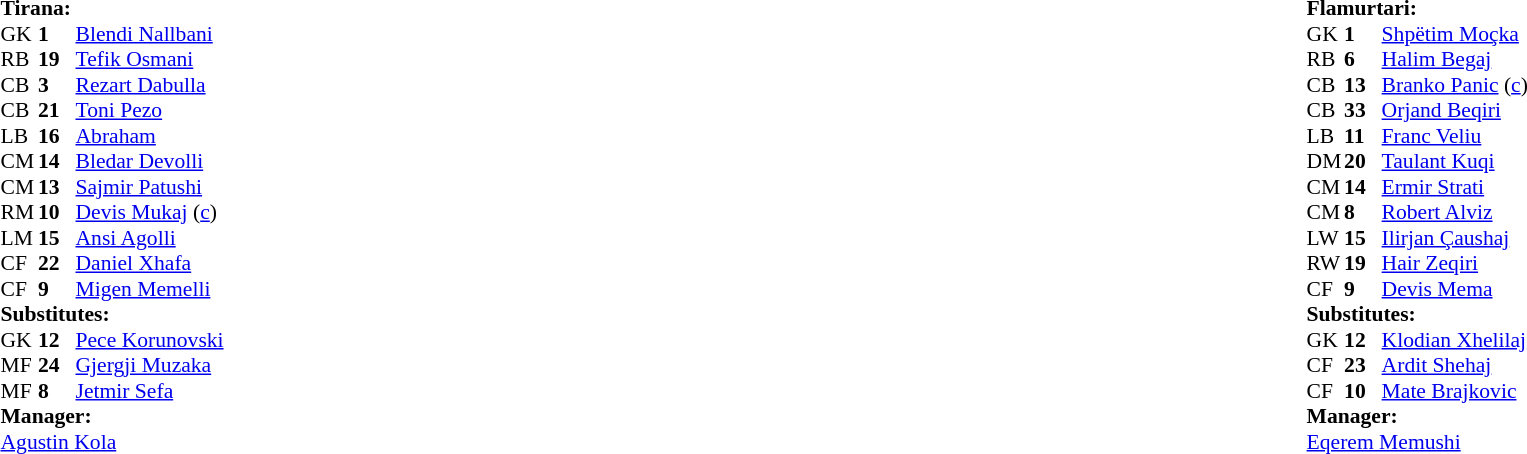<table width="100%">
<tr>
<td valign="top" width="50%"><br><table style="font-size: 90%" cellspacing="0" cellpadding="0">
<tr>
<td colspan="4"><strong>Tirana:</strong></td>
</tr>
<tr>
<th width="25"></th>
<th width="25"></th>
</tr>
<tr>
<td>GK</td>
<td><strong>1</strong></td>
<td> <a href='#'>Blendi Nallbani</a></td>
</tr>
<tr>
<td>RB</td>
<td><strong>19</strong></td>
<td> <a href='#'>Tefik Osmani</a></td>
<td></td>
<td></td>
</tr>
<tr>
<td>CB</td>
<td><strong>3</strong></td>
<td> <a href='#'>Rezart Dabulla</a></td>
</tr>
<tr>
<td>CB</td>
<td><strong>21</strong></td>
<td> <a href='#'>Toni Pezo</a></td>
</tr>
<tr>
<td>LB</td>
<td><strong>16</strong></td>
<td> <a href='#'>Abraham</a></td>
</tr>
<tr>
<td>CM</td>
<td><strong>14</strong></td>
<td> <a href='#'>Bledar Devolli</a></td>
<td></td>
</tr>
<tr>
<td>CM</td>
<td><strong>13</strong></td>
<td> <a href='#'>Sajmir Patushi</a></td>
<td></td>
<td></td>
</tr>
<tr>
<td>RM</td>
<td><strong>10</strong></td>
<td> <a href='#'>Devis Mukaj</a> (<a href='#'>c</a>)</td>
</tr>
<tr>
<td>LM</td>
<td><strong>15</strong></td>
<td> <a href='#'>Ansi Agolli</a></td>
</tr>
<tr>
<td>CF</td>
<td><strong>22</strong></td>
<td> <a href='#'>Daniel Xhafa</a></td>
</tr>
<tr>
<td>CF</td>
<td><strong>9</strong></td>
<td> <a href='#'>Migen Memelli</a></td>
</tr>
<tr>
<td colspan=4><strong>Substitutes:</strong></td>
</tr>
<tr>
<td>GK</td>
<td><strong>12</strong></td>
<td> <a href='#'>Pece Korunovski</a></td>
</tr>
<tr>
<td>MF</td>
<td><strong>24</strong></td>
<td> <a href='#'>Gjergji Muzaka</a></td>
<td></td>
<td></td>
</tr>
<tr>
<td>MF</td>
<td><strong>8</strong></td>
<td> <a href='#'>Jetmir Sefa</a></td>
<td></td>
<td></td>
</tr>
<tr>
<td colspan=4><strong>Manager:</strong></td>
</tr>
<tr>
<td colspan="4"> <a href='#'>Agustin Kola</a></td>
</tr>
</table>
</td>
<td valign="top" width="50%"><br><table style="font-size: 90%" cellspacing="0" cellpadding="0" align=center>
<tr>
<td colspan="4"><strong>Flamurtari:</strong></td>
</tr>
<tr>
<th width="25"></th>
<th width="25"></th>
</tr>
<tr>
<td>GK</td>
<td><strong>1</strong></td>
<td> <a href='#'>Shpëtim Moçka</a></td>
</tr>
<tr>
<td>RB</td>
<td><strong>6</strong></td>
<td> <a href='#'>Halim Begaj</a></td>
</tr>
<tr>
<td>CB</td>
<td><strong>13</strong></td>
<td> <a href='#'>Branko Panic</a> (<a href='#'>c</a>)</td>
</tr>
<tr>
<td>CB</td>
<td><strong>33</strong></td>
<td> <a href='#'>Orjand Beqiri</a></td>
</tr>
<tr>
<td>LB</td>
<td><strong>11</strong></td>
<td> <a href='#'>Franc Veliu</a></td>
</tr>
<tr>
<td>DM</td>
<td><strong>20</strong></td>
<td> <a href='#'>Taulant Kuqi</a></td>
</tr>
<tr>
<td>CM</td>
<td><strong>14</strong></td>
<td> <a href='#'>Ermir Strati</a></td>
<td></td>
<td></td>
</tr>
<tr>
<td>CM</td>
<td><strong>8</strong></td>
<td> <a href='#'>Robert Alviz</a></td>
<td></td>
<td></td>
</tr>
<tr>
<td>LW</td>
<td><strong>15</strong></td>
<td> <a href='#'>Ilirjan Çaushaj</a></td>
</tr>
<tr>
<td>RW</td>
<td><strong>19</strong></td>
<td> <a href='#'>Hair Zeqiri</a></td>
</tr>
<tr>
<td>CF</td>
<td><strong>9</strong></td>
<td> <a href='#'>Devis Mema</a></td>
</tr>
<tr>
<td colspan=4><strong>Substitutes:</strong></td>
</tr>
<tr>
<td>GK</td>
<td><strong>12</strong></td>
<td> <a href='#'>Klodian Xhelilaj</a></td>
</tr>
<tr>
<td>CF</td>
<td><strong>23</strong></td>
<td> <a href='#'>Ardit Shehaj</a></td>
<td></td>
<td></td>
</tr>
<tr>
<td>CF</td>
<td><strong>10</strong></td>
<td> <a href='#'>Mate Brajkovic</a></td>
<td></td>
<td></td>
</tr>
<tr>
<td colspan=4><strong>Manager:</strong></td>
</tr>
<tr>
<td colspan="4"> <a href='#'>Eqerem Memushi</a></td>
</tr>
<tr>
</tr>
</table>
</td>
</tr>
</table>
